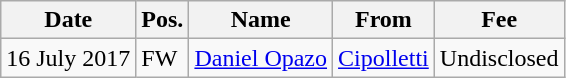<table class="wikitable">
<tr>
<th>Date</th>
<th>Pos.</th>
<th>Name</th>
<th>From</th>
<th>Fee</th>
</tr>
<tr>
<td>16 July 2017</td>
<td>FW</td>
<td> <a href='#'>Daniel Opazo</a></td>
<td> <a href='#'>Cipolletti</a></td>
<td>Undisclosed</td>
</tr>
</table>
